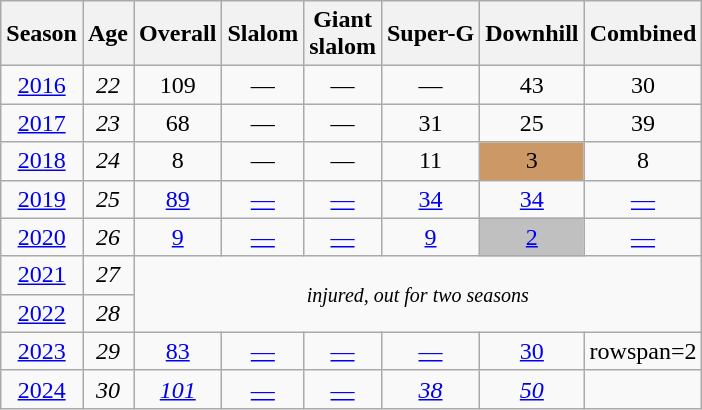<table class=wikitable style="text-align:center">
<tr>
<th>Season</th>
<th>Age</th>
<th>Overall</th>
<th>Slalom</th>
<th>Giant<br>slalom</th>
<th>Super-G</th>
<th>Downhill</th>
<th>Combined</th>
</tr>
<tr>
<td><a href='#'>2016</a></td>
<td><em>22</em></td>
<td>109</td>
<td>—</td>
<td>—</td>
<td>—</td>
<td>43</td>
<td>30</td>
</tr>
<tr>
<td><a href='#'>2017</a></td>
<td><em>23</em></td>
<td>68</td>
<td>—</td>
<td>—</td>
<td>31</td>
<td>25</td>
<td>39</td>
</tr>
<tr>
<td><a href='#'>2018</a></td>
<td><em>24</em></td>
<td>8</td>
<td>—</td>
<td>—</td>
<td>11</td>
<td bgcolor="cc9966">3</td>
<td>8</td>
</tr>
<tr>
<td><a href='#'>2019</a></td>
<td><em>25</em></td>
<td><a href='#'>89</a></td>
<td><a href='#'>—</a></td>
<td><a href='#'>—</a></td>
<td><a href='#'>34</a></td>
<td><a href='#'>34</a></td>
<td><a href='#'>—</a></td>
</tr>
<tr>
<td><a href='#'>2020</a></td>
<td><em>26</em></td>
<td><a href='#'>9</a></td>
<td><a href='#'>—</a></td>
<td><a href='#'>—</a></td>
<td><a href='#'>9</a></td>
<td bgcolor="silver"><a href='#'>2</a></td>
<td><a href='#'>—</a></td>
</tr>
<tr>
<td><a href='#'>2021</a></td>
<td><em>27</em></td>
<td rowspan=2 colspan=6><em><small>injured, out for two seasons</small></em></td>
</tr>
<tr>
<td><a href='#'>2022</a></td>
<td><em>28</em></td>
</tr>
<tr>
<td><a href='#'>2023</a></td>
<td><em>29</em></td>
<td><a href='#'>83</a></td>
<td><a href='#'>—</a></td>
<td><a href='#'>—</a></td>
<td><a href='#'>—</a></td>
<td><a href='#'>30</a></td>
<td>rowspan=2</td>
</tr>
<tr>
<td><a href='#'>2024</a></td>
<td><em>30</em></td>
<td><a href='#'><em>101</em></a></td>
<td><a href='#'>—</a></td>
<td><a href='#'>—</a></td>
<td><a href='#'><em>38</em></a></td>
<td><a href='#'><em>50</em></a></td>
</tr>
</table>
